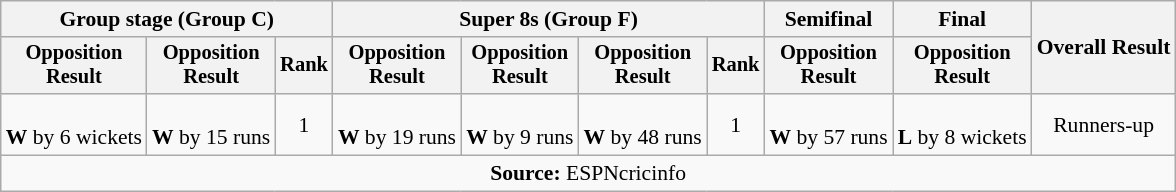<table class=wikitable style=font-size:90%;text-align:center>
<tr>
<th colspan=3>Group stage (Group C)</th>
<th colspan=4>Super 8s (Group F)</th>
<th>Semifinal</th>
<th>Final</th>
<th rowspan=2>Overall Result</th>
</tr>
<tr style=font-size:95%>
<th>Opposition<br>Result</th>
<th>Opposition<br>Result</th>
<th>Rank</th>
<th>Opposition<br>Result</th>
<th>Opposition<br>Result</th>
<th>Opposition<br>Result</th>
<th>Rank</th>
<th>Opposition<br>Result</th>
<th>Opposition<br>Result</th>
</tr>
<tr>
<td><br><strong>W</strong> by 6 wickets</td>
<td><br><strong>W</strong> by 15 runs</td>
<td>1</td>
<td><br><strong>W</strong> by 19 runs</td>
<td><br><strong>W</strong> by 9 runs</td>
<td><br><strong>W</strong> by 48 runs</td>
<td>1</td>
<td><br><strong>W</strong> by 57 runs</td>
<td><br><strong>L</strong> by 8 wickets</td>
<td>Runners-up</td>
</tr>
<tr>
<td colspan="11"><strong>Source:</strong> ESPNcricinfo</td>
</tr>
</table>
